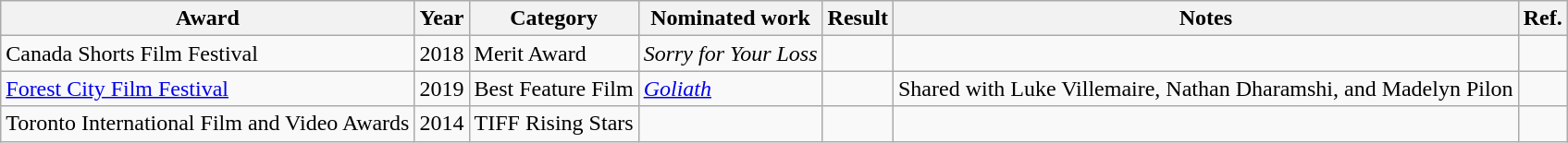<table class="wikitable">
<tr>
<th>Award</th>
<th>Year</th>
<th>Category</th>
<th>Nominated work</th>
<th>Result</th>
<th>Notes</th>
<th>Ref.</th>
</tr>
<tr>
<td>Canada Shorts Film Festival</td>
<td>2018</td>
<td>Merit Award</td>
<td><em>Sorry for Your Loss</em></td>
<td></td>
<td></td>
<td></td>
</tr>
<tr>
<td><a href='#'>Forest City Film Festival</a></td>
<td>2019</td>
<td>Best Feature Film</td>
<td><em><a href='#'>Goliath</a></em></td>
<td></td>
<td>Shared with Luke Villemaire, Nathan Dharamshi, and Madelyn Pilon</td>
<td></td>
</tr>
<tr>
<td>Toronto International Film and Video Awards</td>
<td>2014</td>
<td>TIFF Rising Stars</td>
<td></td>
<td></td>
<td></td>
<td></td>
</tr>
</table>
